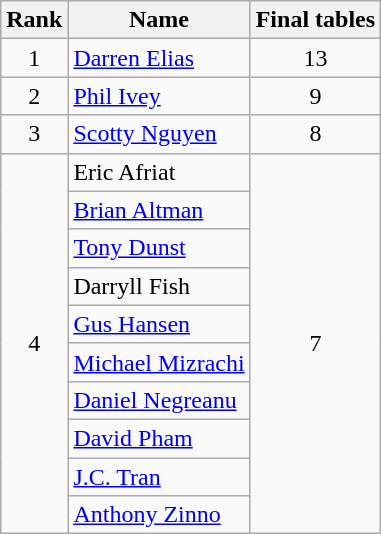<table class="wikitable" style="display: inline-table;">
<tr>
<th>Rank</th>
<th>Name</th>
<th>Final tables</th>
</tr>
<tr>
<td align=center>1</td>
<td> <a href='#'>Darren Elias</a></td>
<td align=center>13</td>
</tr>
<tr>
<td align=center>2</td>
<td> <a href='#'>Phil Ivey</a></td>
<td align=center>9</td>
</tr>
<tr>
<td align=center>3</td>
<td> <a href='#'>Scotty Nguyen</a></td>
<td align=center>8</td>
</tr>
<tr>
<td rowspan=10 align=center>4</td>
<td> Eric Afriat</td>
<td rowspan=10 align=center>7</td>
</tr>
<tr>
<td> <a href='#'>Brian Altman</a></td>
</tr>
<tr>
<td> <a href='#'>Tony Dunst</a></td>
</tr>
<tr>
<td> Darryll Fish</td>
</tr>
<tr>
<td> <a href='#'>Gus Hansen</a></td>
</tr>
<tr>
<td> <a href='#'>Michael Mizrachi</a></td>
</tr>
<tr>
<td> <a href='#'>Daniel Negreanu</a></td>
</tr>
<tr>
<td> <a href='#'>David Pham</a></td>
</tr>
<tr>
<td> <a href='#'>J.C. Tran</a></td>
</tr>
<tr>
<td> <a href='#'>Anthony Zinno</a></td>
</tr>
</table>
